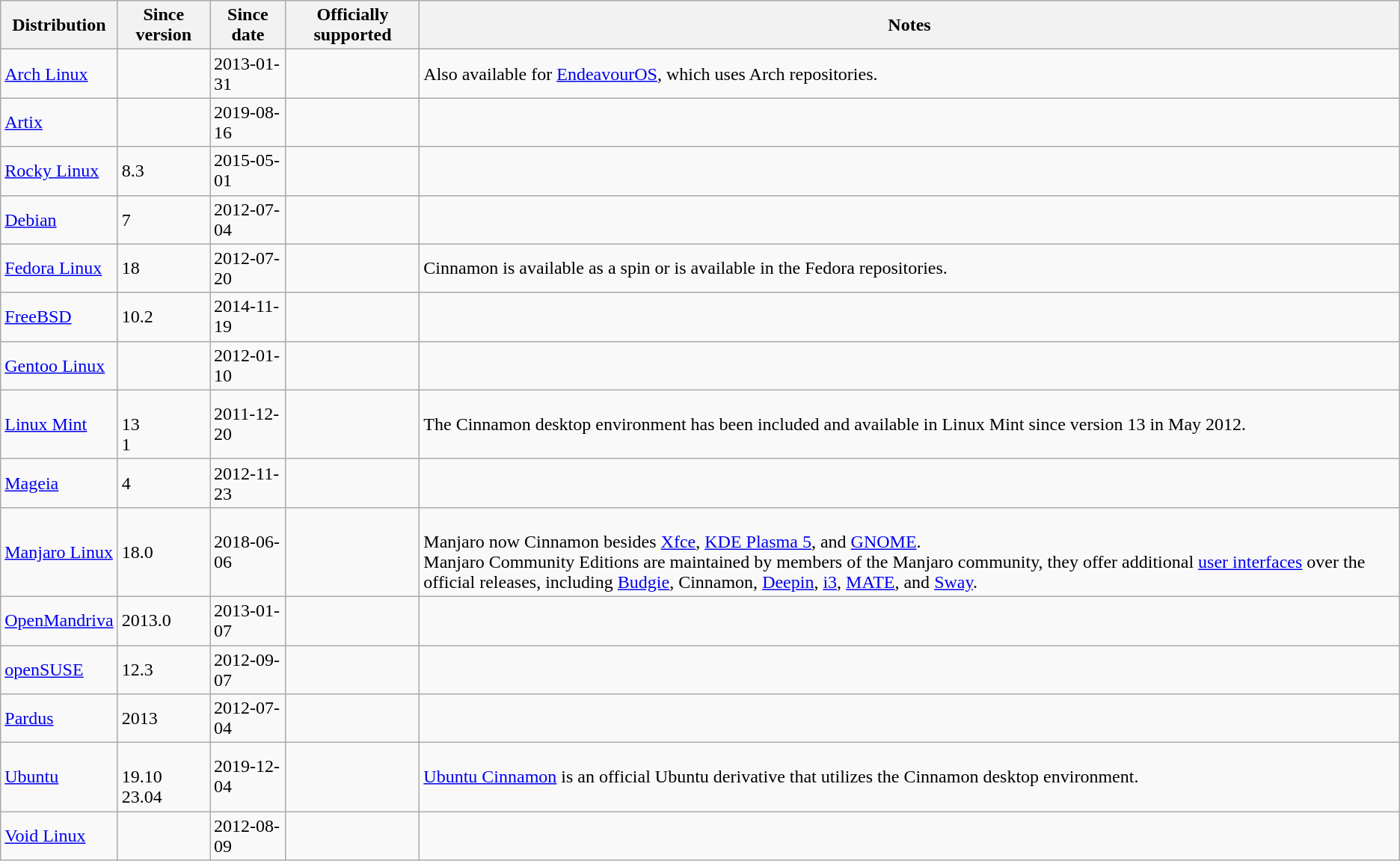<table class="wikitable sortable">
<tr>
<th>Distribution</th>
<th class="unsortable">Since version</th>
<th>Since date</th>
<th>Officially supported</th>
<th class="unsortable">Notes</th>
</tr>
<tr>
<td><a href='#'>Arch Linux</a></td>
<td></td>
<td>2013-01-31</td>
<td></td>
<td>Also available for <a href='#'>EndeavourOS</a>, which uses Arch repositories.</td>
</tr>
<tr>
<td><a href='#'>Artix</a></td>
<td></td>
<td>2019-08-16</td>
<td></td>
<td></td>
</tr>
<tr>
<td><a href='#'>Rocky Linux</a></td>
<td>8.3</td>
<td>2015-05-01</td>
<td></td>
<td></td>
</tr>
<tr>
<td><a href='#'>Debian</a></td>
<td>7</td>
<td>2012-07-04</td>
<td></td>
<td></td>
</tr>
<tr>
<td><a href='#'>Fedora Linux</a></td>
<td>18</td>
<td>2012-07-20</td>
<td></td>
<td>Cinnamon is available as a spin or is available in the Fedora repositories.</td>
</tr>
<tr>
<td><a href='#'>FreeBSD</a></td>
<td>10.2</td>
<td>2014-11-19</td>
<td></td>
<td></td>
</tr>
<tr>
<td><a href='#'>Gentoo Linux</a></td>
<td></td>
<td>2012-01-10</td>
<td></td>
<td></td>
</tr>
<tr>
<td><a href='#'>Linux Mint</a></td>
<td><br>13 <br>
1 </td>
<td>2011-12-20</td>
<td></td>
<td>The Cinnamon desktop environment has been included and available in Linux Mint since version 13 in May 2012.</td>
</tr>
<tr>
<td><a href='#'>Mageia</a></td>
<td>4</td>
<td>2012-11-23</td>
<td></td>
<td></td>
</tr>
<tr>
<td><a href='#'>Manjaro Linux</a></td>
<td>18.0</td>
<td>2018-06-06</td>
<td></td>
<td><br>Manjaro now  Cinnamon besides <a href='#'>Xfce</a>, <a href='#'>KDE Plasma 5</a>, and <a href='#'>GNOME</a>.<br>Manjaro Community Editions are maintained by members of the Manjaro community, they offer additional <a href='#'>user interfaces</a> over the official releases, including <a href='#'>Budgie</a>, Cinnamon, <a href='#'>Deepin</a>, <a href='#'>i3</a>, <a href='#'>MATE</a>, and <a href='#'>Sway</a>.</td>
</tr>
<tr>
<td><a href='#'>OpenMandriva</a></td>
<td>2013.0</td>
<td>2013-01-07</td>
<td></td>
<td></td>
</tr>
<tr>
<td><a href='#'>openSUSE</a></td>
<td>12.3</td>
<td>2012-09-07</td>
<td></td>
<td></td>
</tr>
<tr>
<td><a href='#'>Pardus</a></td>
<td>2013</td>
<td>2012-07-04</td>
<td></td>
<td></td>
</tr>
<tr>
<td><a href='#'>Ubuntu</a></td>
<td><br>19.10 <br>
23.04 </td>
<td>2019-12-04 </td>
<td></td>
<td><a href='#'>Ubuntu Cinnamon</a> is an official Ubuntu derivative that utilizes the Cinnamon desktop environment.</td>
</tr>
<tr>
<td><a href='#'>Void Linux</a></td>
<td></td>
<td>2012-08-09</td>
<td></td>
<td></td>
</tr>
</table>
